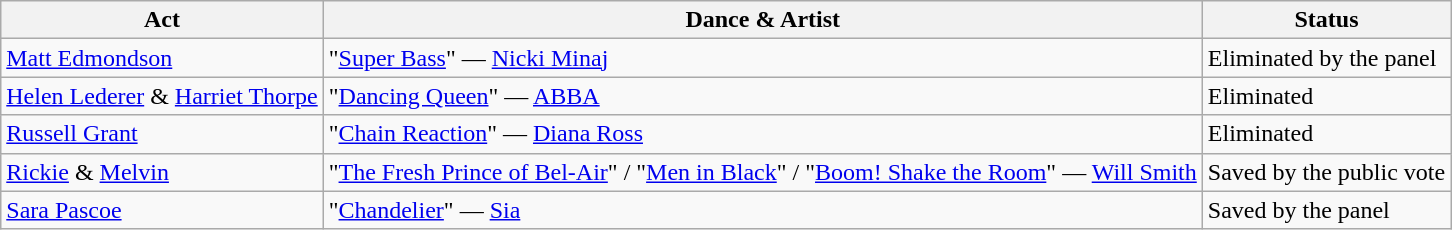<table class="wikitable">
<tr>
<th>Act</th>
<th>Dance & Artist</th>
<th>Status</th>
</tr>
<tr>
<td><a href='#'>Matt Edmondson</a></td>
<td>"<a href='#'>Super Bass</a>" — <a href='#'>Nicki Minaj</a></td>
<td>Eliminated by the panel</td>
</tr>
<tr>
<td><a href='#'>Helen Lederer</a> & <a href='#'>Harriet Thorpe</a></td>
<td>"<a href='#'>Dancing Queen</a>" — <a href='#'>ABBA</a></td>
<td>Eliminated</td>
</tr>
<tr>
<td><a href='#'>Russell Grant</a></td>
<td>"<a href='#'>Chain Reaction</a>" — <a href='#'>Diana Ross</a></td>
<td>Eliminated</td>
</tr>
<tr>
<td><a href='#'>Rickie</a> & <a href='#'>Melvin</a></td>
<td>"<a href='#'>The Fresh Prince of Bel-Air</a>" / "<a href='#'>Men in Black</a>" / "<a href='#'>Boom! Shake the Room</a>" — <a href='#'>Will Smith</a></td>
<td>Saved by the public vote</td>
</tr>
<tr>
<td><a href='#'>Sara Pascoe</a></td>
<td>"<a href='#'>Chandelier</a>" — <a href='#'>Sia</a></td>
<td>Saved by the panel</td>
</tr>
</table>
